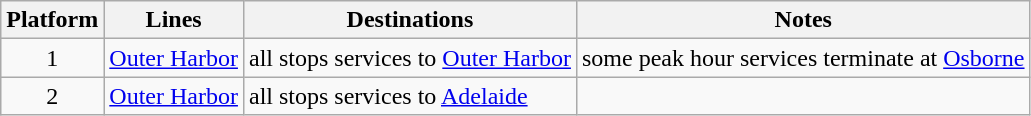<table class="wikitable" style="float: none; margin: 0.5em; ">
<tr>
<th>Platform</th>
<th>Lines</th>
<th>Destinations</th>
<th>Notes</th>
</tr>
<tr>
<td rowspan="1" style="text-align:center;">1</td>
<td style=background:#><a href='#'><span>Outer Harbor</span></a></td>
<td>all stops services to <a href='#'>Outer Harbor</a></td>
<td>some peak hour services terminate at <a href='#'>Osborne</a></td>
</tr>
<tr>
<td rowspan="1" style="text-align:center;">2</td>
<td style=background:#><a href='#'><span>Outer Harbor</span></a></td>
<td>all stops services to <a href='#'>Adelaide</a></td>
<td></td>
</tr>
</table>
